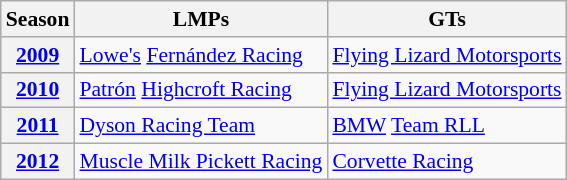<table class="wikitable" style="font-size: 90%;">
<tr>
<th>Season</th>
<th>LMPs</th>
<th>GTs</th>
</tr>
<tr>
<th><a href='#'>2009</a></th>
<td> <a href='#'>Lowe's</a> <a href='#'>Fernández Racing</a></td>
<td> <a href='#'>Flying Lizard Motorsports</a></td>
</tr>
<tr>
<th><a href='#'>2010</a></th>
<td> <a href='#'>Patrón</a> <a href='#'>Highcroft Racing</a></td>
<td> <a href='#'>Flying Lizard Motorsports</a></td>
</tr>
<tr>
<th><a href='#'>2011</a></th>
<td> <a href='#'>Dyson Racing Team</a></td>
<td> <a href='#'>BMW</a> <a href='#'>Team RLL</a></td>
</tr>
<tr>
<th><a href='#'>2012</a></th>
<td> <a href='#'>Muscle Milk Pickett Racing</a></td>
<td> <a href='#'>Corvette Racing</a></td>
</tr>
</table>
